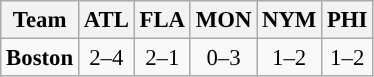<table class="wikitable" style="text-align:center; font-size: 95%;">
<tr>
<th>Team</th>
<th>ATL</th>
<th>FLA</th>
<th>MON</th>
<th>NYM</th>
<th>PHI</th>
</tr>
<tr>
<td><strong>Boston</strong></td>
<td>2–4</td>
<td>2–1</td>
<td>0–3</td>
<td>1–2</td>
<td>1–2</td>
</tr>
</table>
